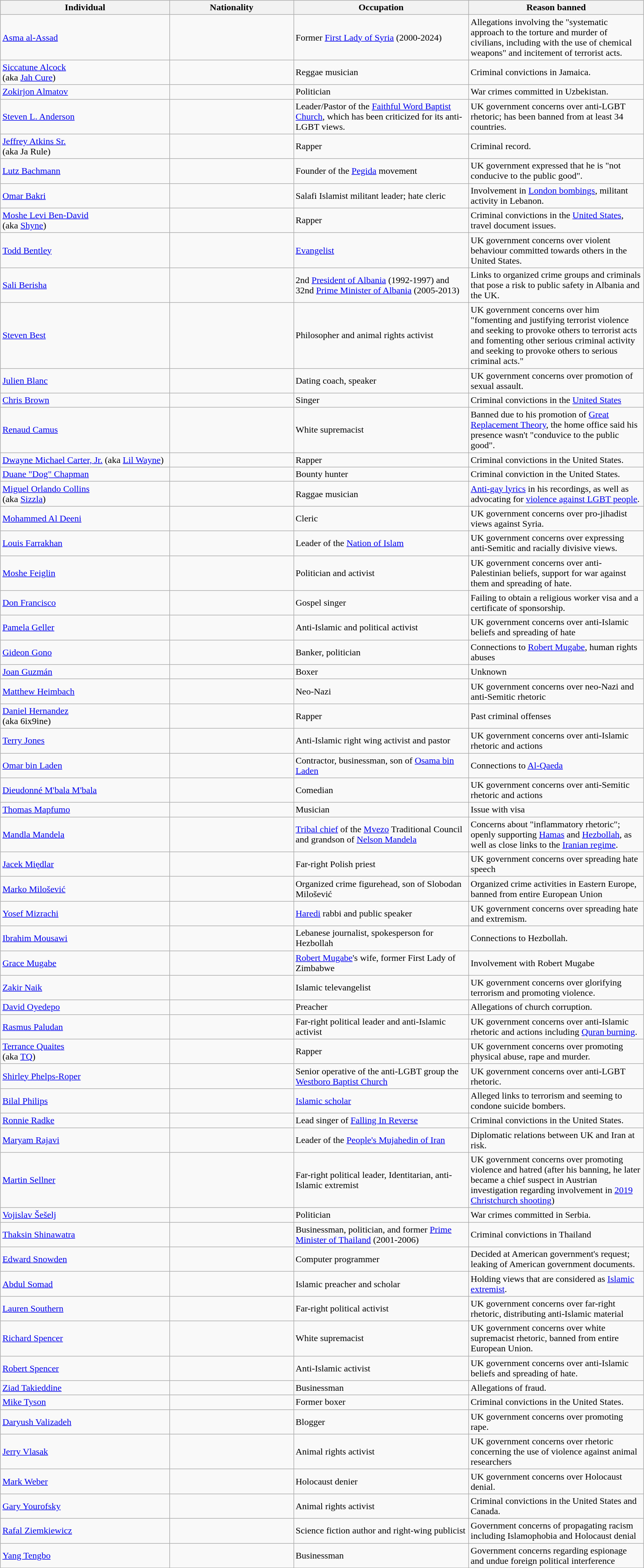<table class="wikitable sortable" style="margin: 1em auto 1em auto">
<tr>
<th width=290>Individual</th>
<th width=210>Nationality</th>
<th width=300>Occupation</th>
<th width=300>Reason banned</th>
</tr>
<tr>
<td><a href='#'>Asma al-Assad</a></td>
<td><br></td>
<td>Former <a href='#'>First Lady of Syria</a> (2000-2024)</td>
<td>Allegations involving the "systematic approach to the torture and murder of civilians, including with the use of chemical weapons" and incitement of terrorist acts.</td>
</tr>
<tr>
<td><a href='#'>Siccatune Alcock</a><br>(aka <a href='#'>Jah Cure</a>)</td>
<td></td>
<td>Reggae musician</td>
<td>Criminal convictions in Jamaica.</td>
</tr>
<tr>
<td><a href='#'>Zokirjon Almatov</a></td>
<td></td>
<td>Politician</td>
<td>War crimes committed in Uzbekistan.</td>
</tr>
<tr>
<td><a href='#'>Steven L. Anderson</a></td>
<td></td>
<td>Leader/Pastor of the <a href='#'>Faithful Word Baptist Church</a>, which has been criticized for its anti-LGBT views.</td>
<td>UK government concerns over anti-LGBT rhetoric; has been banned from at least 34 countries.</td>
</tr>
<tr>
<td><a href='#'>Jeffrey Atkins Sr.</a><br>(aka Ja Rule)</td>
<td></td>
<td>Rapper</td>
<td>Criminal record.</td>
</tr>
<tr>
<td><a href='#'>Lutz Bachmann</a></td>
<td></td>
<td>Founder of the <a href='#'>Pegida</a> movement</td>
<td>UK government expressed that he is "not conducive to the public good".</td>
</tr>
<tr>
<td><a href='#'>Omar Bakri</a></td>
<td></td>
<td>Salafi Islamist militant leader; hate cleric</td>
<td>Involvement in <a href='#'>London bombings</a>, militant activity in Lebanon.</td>
</tr>
<tr>
<td><a href='#'>Moshe Levi Ben-David</a><br>(aka <a href='#'>Shyne</a>)</td>
<td></td>
<td>Rapper</td>
<td>Criminal convictions in the <a href='#'>United States</a>, travel document issues.</td>
</tr>
<tr>
<td><a href='#'>Todd Bentley</a></td>
<td></td>
<td><a href='#'>Evangelist</a></td>
<td>UK government concerns over violent behaviour committed towards others in the United States.</td>
</tr>
<tr>
<td><a href='#'>Sali Berisha</a></td>
<td></td>
<td>2nd <a href='#'>President of Albania</a> (1992-1997) and 32nd <a href='#'>Prime Minister of Albania</a> (2005-2013)</td>
<td>Links to organized crime groups and criminals that pose a risk to public safety in Albania and the UK.</td>
</tr>
<tr>
<td><a href='#'>Steven Best</a></td>
<td></td>
<td>Philosopher and animal rights activist</td>
<td>UK government concerns over him "fomenting and justifying terrorist violence and seeking to provoke others to terrorist acts and fomenting other serious criminal activity and seeking to provoke others to serious criminal acts."</td>
</tr>
<tr>
<td><a href='#'>Julien Blanc</a></td>
<td><br></td>
<td>Dating coach, speaker</td>
<td>UK government concerns over promotion of sexual assault.</td>
</tr>
<tr>
<td><a href='#'>Chris Brown</a></td>
<td></td>
<td>Singer</td>
<td>Criminal convictions in the <a href='#'>United States</a></td>
</tr>
<tr>
<td><a href='#'>Renaud Camus</a></td>
<td></td>
<td>White supremacist</td>
<td>Banned due to his promotion of <a href='#'>Great Replacement Theory</a>, the home office said his presence wasn't "conduvice to the public good".</td>
</tr>
<tr>
<td><a href='#'>Dwayne Michael Carter, Jr.</a> (aka <a href='#'>Lil Wayne</a>)</td>
<td></td>
<td>Rapper</td>
<td>Criminal convictions in the United States.</td>
</tr>
<tr>
<td><a href='#'>Duane "Dog" Chapman</a></td>
<td></td>
<td>Bounty hunter</td>
<td>Criminal conviction in the United States.</td>
</tr>
<tr>
<td><a href='#'>Miguel Orlando Collins</a><br>(aka <a href='#'>Sizzla</a>)</td>
<td></td>
<td>Raggae musician</td>
<td><a href='#'>Anti-gay lyrics</a> in his recordings, as well as advocating for <a href='#'>violence against LGBT people</a>.</td>
</tr>
<tr>
<td><a href='#'>Mohammed Al Deeni</a></td>
<td></td>
<td>Cleric</td>
<td>UK government concerns over pro-jihadist views against Syria.</td>
</tr>
<tr>
<td><a href='#'>Louis Farrakhan</a></td>
<td></td>
<td>Leader of the <a href='#'>Nation of Islam</a></td>
<td>UK government concerns over expressing anti-Semitic and racially divisive views.</td>
</tr>
<tr>
<td><a href='#'>Moshe Feiglin</a></td>
<td></td>
<td>Politician and activist</td>
<td>UK government concerns over anti-Palestinian beliefs, support for war against them and spreading of hate.</td>
</tr>
<tr>
<td><a href='#'>Don Francisco</a></td>
<td></td>
<td>Gospel singer</td>
<td>Failing to obtain a religious worker visa and a certificate of sponsorship.</td>
</tr>
<tr>
<td><a href='#'>Pamela Geller</a></td>
<td></td>
<td>Anti-Islamic and political activist</td>
<td>UK government concerns over anti-Islamic beliefs and spreading of hate</td>
</tr>
<tr>
<td><a href='#'>Gideon Gono</a></td>
<td></td>
<td>Banker, politician</td>
<td>Connections to <a href='#'>Robert Mugabe</a>, human rights abuses</td>
</tr>
<tr>
<td><a href='#'>Joan Guzmán</a></td>
<td></td>
<td>Boxer</td>
<td>Unknown</td>
</tr>
<tr>
<td><a href='#'>Matthew Heimbach</a></td>
<td></td>
<td>Neo-Nazi</td>
<td>UK government concerns over neo-Nazi and anti-Semitic rhetoric</td>
</tr>
<tr>
<td><a href='#'>Daniel Hernandez</a><br>(aka 6ix9ine)</td>
<td></td>
<td>Rapper</td>
<td>Past criminal offenses</td>
</tr>
<tr>
<td><a href='#'>Terry Jones</a></td>
<td></td>
<td>Anti-Islamic right wing activist and pastor</td>
<td>UK government concerns over anti-Islamic rhetoric and actions</td>
</tr>
<tr>
<td><a href='#'>Omar bin Laden</a></td>
<td></td>
<td>Contractor, businessman, son of <a href='#'>Osama bin Laden</a></td>
<td>Connections to <a href='#'>Al-Qaeda</a></td>
</tr>
<tr>
<td><a href='#'>Dieudonné M'bala M'bala</a></td>
<td></td>
<td>Comedian</td>
<td>UK government concerns over anti-Semitic rhetoric and actions</td>
</tr>
<tr>
<td><a href='#'>Thomas Mapfumo</a></td>
<td></td>
<td>Musician</td>
<td>Issue with visa</td>
</tr>
<tr>
<td><a href='#'>Mandla Mandela</a></td>
<td></td>
<td><a href='#'>Tribal chief</a> of the <a href='#'>Mvezo</a> Traditional Council and grandson of <a href='#'>Nelson Mandela</a></td>
<td>Concerns about "inflammatory rhetoric"; openly supporting <a href='#'>Hamas</a> and <a href='#'>Hezbollah</a>, as well as close links to the <a href='#'>Iranian regime</a>.</td>
</tr>
<tr>
<td><a href='#'>Jacek Międlar</a></td>
<td></td>
<td>Far-right Polish priest</td>
<td>UK government concerns over spreading hate speech</td>
</tr>
<tr>
<td><a href='#'>Marko Milošević</a></td>
<td></td>
<td>Organized crime figurehead, son of Slobodan Milošević</td>
<td>Organized crime activities in Eastern Europe, banned from entire European Union</td>
</tr>
<tr>
<td><a href='#'>Yosef Mizrachi</a></td>
<td></td>
<td><a href='#'>Haredi</a> rabbi and public speaker</td>
<td>UK government concerns over spreading hate and extremism.</td>
</tr>
<tr>
<td><a href='#'>Ibrahim Mousawi</a></td>
<td></td>
<td>Lebanese journalist, spokesperson for Hezbollah</td>
<td>Connections to Hezbollah.</td>
</tr>
<tr>
<td><a href='#'>Grace Mugabe</a></td>
<td></td>
<td><a href='#'>Robert Mugabe</a>'s wife, former First Lady of Zimbabwe</td>
<td>Involvement with Robert Mugabe</td>
</tr>
<tr>
<td><a href='#'>Zakir Naik</a></td>
<td></td>
<td>Islamic televangelist</td>
<td>UK government concerns over glorifying terrorism and promoting violence.</td>
</tr>
<tr>
<td><a href='#'>David Oyedepo</a></td>
<td></td>
<td>Preacher</td>
<td>Allegations of church corruption.</td>
</tr>
<tr>
<td><a href='#'>Rasmus Paludan</a></td>
<td><br></td>
<td>Far-right political leader and anti-Islamic activist</td>
<td>UK government concerns over anti-Islamic rhetoric and actions including <a href='#'>Quran burning</a>.</td>
</tr>
<tr>
<td><a href='#'>Terrance Quaites</a><br>(aka <a href='#'>TQ</a>)</td>
<td></td>
<td>Rapper</td>
<td>UK government concerns over promoting physical abuse, rape and murder.</td>
</tr>
<tr>
<td><a href='#'>Shirley Phelps-Roper</a></td>
<td></td>
<td>Senior operative of the anti-LGBT group the <a href='#'>Westboro Baptist Church</a></td>
<td>UK government concerns over anti-LGBT rhetoric.</td>
</tr>
<tr>
<td><a href='#'>Bilal Philips</a></td>
<td></td>
<td><a href='#'>Islamic scholar</a></td>
<td>Alleged links to terrorism and seeming to condone suicide bombers.</td>
</tr>
<tr>
<td><a href='#'>Ronnie Radke</a></td>
<td></td>
<td>Lead singer of <a href='#'>Falling In Reverse</a></td>
<td>Criminal convictions in the United States.</td>
</tr>
<tr>
<td><a href='#'>Maryam Rajavi</a></td>
<td></td>
<td>Leader of the <a href='#'>People's Mujahedin of Iran</a></td>
<td>Diplomatic relations between UK and Iran at risk.</td>
</tr>
<tr>
<td><a href='#'>Martin Sellner</a></td>
<td></td>
<td>Far-right political leader, Identitarian, anti-Islamic extremist</td>
<td>UK government concerns over promoting violence and hatred (after his banning, he later became a chief suspect in Austrian investigation regarding involvement in <a href='#'>2019 Christchurch shooting</a>)</td>
</tr>
<tr>
<td><a href='#'>Vojislav Šešelj</a></td>
<td></td>
<td>Politician</td>
<td>War crimes committed in Serbia.</td>
</tr>
<tr>
<td><a href='#'>Thaksin Shinawatra</a></td>
<td></td>
<td>Businessman, politician, and former <a href='#'>Prime Minister of Thailand</a> (2001-2006)</td>
<td>Criminal convictions in Thailand</td>
</tr>
<tr>
<td><a href='#'>Edward Snowden</a></td>
<td></td>
<td>Computer programmer</td>
<td>Decided at American government's request; leaking of American government documents.</td>
</tr>
<tr>
<td><a href='#'>Abdul Somad</a></td>
<td></td>
<td>Islamic preacher and scholar</td>
<td>Holding views that are considered as <a href='#'>Islamic extremist</a>.</td>
</tr>
<tr>
<td><a href='#'>Lauren Southern</a></td>
<td></td>
<td>Far-right political activist</td>
<td>UK government concerns over far-right rhetoric, distributing anti-Islamic material</td>
</tr>
<tr>
<td><a href='#'>Richard Spencer</a></td>
<td></td>
<td>White supremacist</td>
<td>UK government concerns over white supremacist rhetoric, banned from entire European Union.</td>
</tr>
<tr>
<td><a href='#'>Robert Spencer</a></td>
<td></td>
<td>Anti-Islamic activist</td>
<td>UK government concerns over anti-Islamic beliefs and spreading of hate.</td>
</tr>
<tr>
<td><a href='#'>Ziad Takieddine</a></td>
<td><br></td>
<td>Businessman</td>
<td>Allegations of fraud.</td>
</tr>
<tr>
<td><a href='#'>Mike Tyson</a></td>
<td></td>
<td>Former boxer</td>
<td>Criminal convictions in the United States.</td>
</tr>
<tr>
<td><a href='#'>Daryush Valizadeh</a></td>
<td></td>
<td>Blogger</td>
<td>UK government concerns over promoting rape.</td>
</tr>
<tr>
<td><a href='#'>Jerry Vlasak</a></td>
<td></td>
<td>Animal rights activist</td>
<td>UK government concerns over rhetoric concerning the use of violence against animal researchers</td>
</tr>
<tr>
<td><a href='#'>Mark Weber</a></td>
<td></td>
<td>Holocaust denier</td>
<td>UK government concerns over Holocaust denial.</td>
</tr>
<tr>
<td><a href='#'>Gary Yourofsky</a></td>
<td></td>
<td>Animal rights activist</td>
<td>Criminal convictions in the United States and Canada.</td>
</tr>
<tr>
<td><a href='#'>Rafal Ziemkiewicz</a></td>
<td></td>
<td>Science fiction author and right-wing publicist</td>
<td>Government concerns of propagating racism including Islamophobia and Holocaust denial</td>
</tr>
<tr>
<td><a href='#'>Yang Tengbo</a></td>
<td></td>
<td>Businessman</td>
<td>Government concerns regarding espionage and undue foreign political interference</td>
</tr>
</table>
